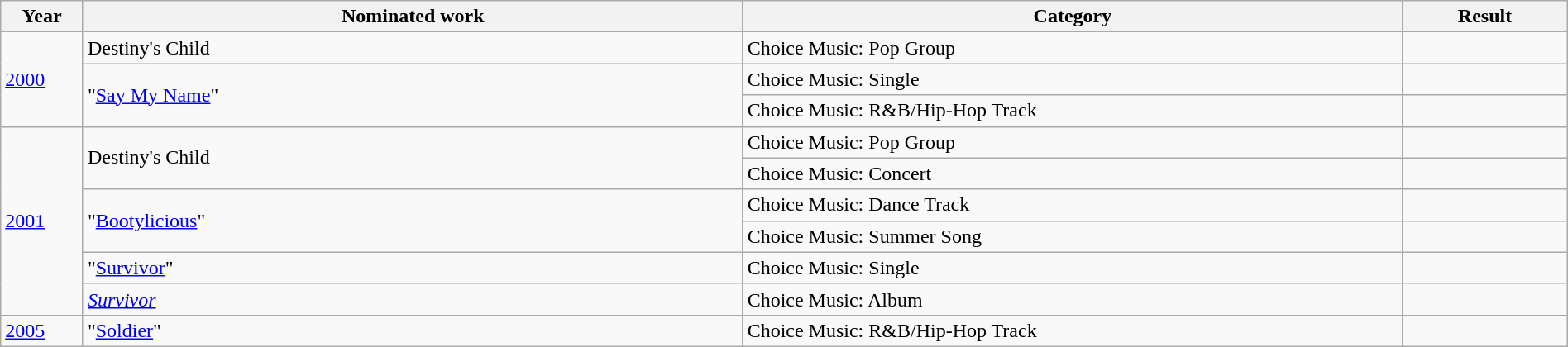<table class="wikitable" width="100%">
<tr>
<th width="5%">Year</th>
<th width="40%">Nominated work</th>
<th width="40%">Category</th>
<th width="10%">Result</th>
</tr>
<tr>
<td rowspan="3"><a href='#'>2000</a></td>
<td>Destiny's Child</td>
<td>Choice Music: Pop Group</td>
<td></td>
</tr>
<tr>
<td rowspan="2">"<a href='#'>Say My Name</a>"</td>
<td>Choice Music: Single</td>
<td></td>
</tr>
<tr>
<td>Choice Music: R&B/Hip-Hop Track</td>
<td></td>
</tr>
<tr>
<td rowspan="6"><a href='#'>2001</a></td>
<td rowspan="2">Destiny's Child</td>
<td>Choice Music: Pop Group</td>
<td></td>
</tr>
<tr>
<td>Choice Music: Concert</td>
<td></td>
</tr>
<tr>
<td rowspan="2">"<a href='#'>Bootylicious</a>"</td>
<td>Choice Music: Dance Track</td>
<td></td>
</tr>
<tr>
<td>Choice Music: Summer Song</td>
<td></td>
</tr>
<tr>
<td>"<a href='#'>Survivor</a>"</td>
<td>Choice Music: Single</td>
<td></td>
</tr>
<tr>
<td><em><a href='#'>Survivor</a></em></td>
<td>Choice Music: Album</td>
<td></td>
</tr>
<tr>
<td><a href='#'>2005</a></td>
<td>"<a href='#'>Soldier</a>" </td>
<td>Choice Music: R&B/Hip-Hop Track</td>
<td></td>
</tr>
</table>
